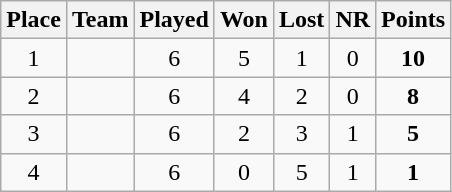<table class="wikitable">
<tr>
<th>Place</th>
<th>Team</th>
<th>Played</th>
<th>Won</th>
<th>Lost</th>
<th>NR</th>
<th>Points</th>
</tr>
<tr align="center">
<td>1</td>
<td align="left"></td>
<td>6</td>
<td>5</td>
<td>1</td>
<td>0</td>
<td><strong>10</strong></td>
</tr>
<tr align="center">
<td>2</td>
<td align="left"></td>
<td>6</td>
<td>4</td>
<td>2</td>
<td>0</td>
<td><strong>8</strong></td>
</tr>
<tr align="center">
<td>3</td>
<td align="left"></td>
<td>6</td>
<td>2</td>
<td>3</td>
<td>1</td>
<td><strong>5</strong></td>
</tr>
<tr align="center">
<td>4</td>
<td align="left"></td>
<td>6</td>
<td>0</td>
<td>5</td>
<td>1</td>
<td><strong>1</strong></td>
</tr>
</table>
